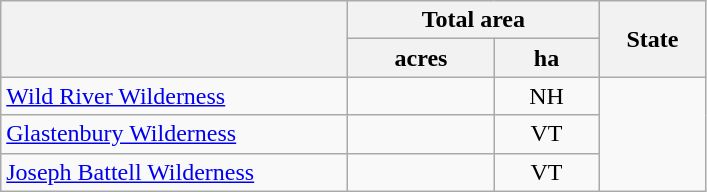<table class="wikitable">
<tr>
<th scope="col" style="width: 14em;" rowspan=2></th>
<th scope="col" style="width: 10em;" colspan=2>Total area</th>
<th scope="col" style="width: 4em;" rowspan=2>State</th>
</tr>
<tr>
<th>acres</th>
<th>ha</th>
</tr>
<tr>
<td scope=row><a href='#'>Wild River Wilderness</a></td>
<td></td>
<td style="text-align: center;">NH</td>
</tr>
<tr>
<td scope=row><a href='#'>Glastenbury Wilderness</a></td>
<td></td>
<td style="text-align: center;">VT</td>
</tr>
<tr>
<td scope=row><a href='#'>Joseph Battell Wilderness</a></td>
<td></td>
<td style="text-align: center;">VT</td>
</tr>
</table>
